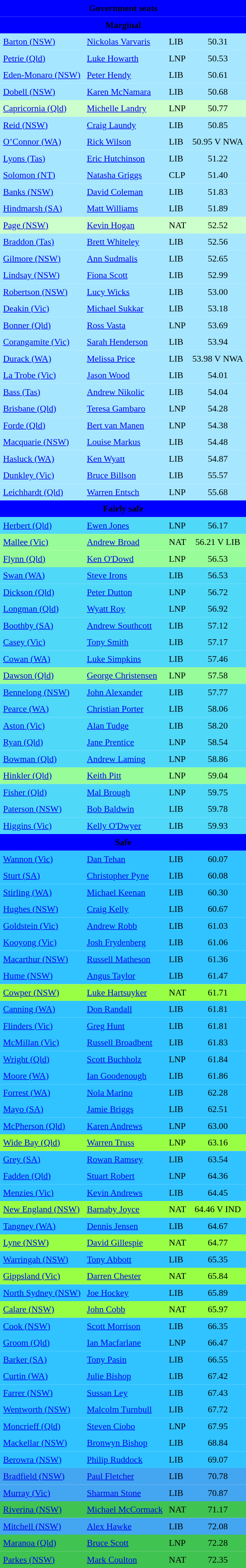<table class="toccolours" cellpadding="5" cellspacing="0" style="float:left; margin-right:.5em; margin-top:.4em; font-size:90%;">
<tr>
<td colspan="4"  style="text-align:center; background:blue;"><span><strong>Government seats</strong></span></td>
</tr>
<tr>
<td colspan="4"  style="text-align:center; background:blue;"><span><strong>Marginal</strong></span></td>
</tr>
<tr style="background:#a6e7ff;">
<td><a href='#'>Barton (NSW)</a></td>
<td><a href='#'>Nickolas Varvaris</a></td>
<td>LIB</td>
<td style="text-align:center;">50.31</td>
</tr>
<tr style="background:#a6e7ff;">
<td><a href='#'>Petrie (Qld)</a></td>
<td><a href='#'>Luke Howarth</a></td>
<td>LNP</td>
<td style="text-align:center;">50.53</td>
</tr>
<tr style="background:#a6e7ff;">
<td><a href='#'>Eden-Monaro (NSW)</a></td>
<td><a href='#'>Peter Hendy</a></td>
<td>LIB</td>
<td style="text-align:center;">50.61</td>
</tr>
<tr style="background:#a6e7ff;">
<td><a href='#'>Dobell (NSW)</a></td>
<td><a href='#'>Karen McNamara</a></td>
<td>LIB</td>
<td style="text-align:center;">50.68</td>
</tr>
<tr style="background:#cfc;">
<td><a href='#'>Capricornia (Qld)</a></td>
<td><a href='#'>Michelle Landry</a></td>
<td>LNP</td>
<td style="text-align:center;">50.77</td>
</tr>
<tr style="background:#a6e7ff;">
<td><a href='#'>Reid (NSW)</a></td>
<td><a href='#'>Craig Laundy</a></td>
<td>LIB</td>
<td style="text-align:center;">50.85</td>
</tr>
<tr style="background:#a6e7ff;">
<td><a href='#'>O’Connor (WA)</a></td>
<td><a href='#'>Rick Wilson</a></td>
<td>LIB</td>
<td style="text-align:center;">50.95 V NWA</td>
</tr>
<tr style="background:#a6e7ff;">
<td><a href='#'>Lyons (Tas)</a></td>
<td><a href='#'>Eric Hutchinson</a></td>
<td>LIB</td>
<td style="text-align:center;">51.22</td>
</tr>
<tr style="background:#a6e7ff;">
<td><a href='#'>Solomon (NT)</a></td>
<td><a href='#'>Natasha Griggs</a></td>
<td>CLP</td>
<td style="text-align:center;">51.40</td>
</tr>
<tr style="background:#a6e7ff;">
<td><a href='#'>Banks (NSW)</a></td>
<td><a href='#'>David Coleman</a></td>
<td>LIB</td>
<td style="text-align:center;">51.83</td>
</tr>
<tr style="background:#a6e7ff;">
<td><a href='#'>Hindmarsh (SA)</a></td>
<td><a href='#'>Matt Williams</a></td>
<td>LIB</td>
<td style="text-align:center;">51.89</td>
</tr>
<tr style="background:#cfc;">
<td><a href='#'>Page (NSW)</a></td>
<td><a href='#'>Kevin Hogan</a></td>
<td>NAT</td>
<td style="text-align:center;">52.52</td>
</tr>
<tr style="background:#a6e7ff;">
<td><a href='#'>Braddon (Tas)</a></td>
<td><a href='#'>Brett Whiteley</a></td>
<td>LIB</td>
<td style="text-align:center;">52.56</td>
</tr>
<tr style="background:#a6e7ff;">
<td><a href='#'>Gilmore (NSW)</a></td>
<td><a href='#'>Ann Sudmalis</a></td>
<td>LIB</td>
<td style="text-align:center;">52.65</td>
</tr>
<tr style="background:#a6e7ff;">
<td><a href='#'>Lindsay (NSW)</a></td>
<td><a href='#'>Fiona Scott</a></td>
<td>LIB</td>
<td style="text-align:center;">52.99</td>
</tr>
<tr style="background:#a6e7ff;">
<td><a href='#'>Robertson (NSW)</a></td>
<td><a href='#'>Lucy Wicks</a></td>
<td>LIB</td>
<td style="text-align:center;">53.00</td>
</tr>
<tr style="background:#a6e7ff;">
<td><a href='#'>Deakin (Vic)</a></td>
<td><a href='#'>Michael Sukkar</a></td>
<td>LIB</td>
<td style="text-align:center;">53.18</td>
</tr>
<tr style="background:#a6e7ff;">
<td><a href='#'>Bonner (Qld)</a></td>
<td><a href='#'>Ross Vasta</a></td>
<td>LNP</td>
<td style="text-align:center;">53.69</td>
</tr>
<tr style="background:#a6e7ff;">
<td><a href='#'>Corangamite (Vic)</a></td>
<td><a href='#'>Sarah Henderson</a></td>
<td>LIB</td>
<td style="text-align:center;">53.94</td>
</tr>
<tr style="background:#a6e7ff;">
<td><a href='#'>Durack (WA)</a></td>
<td><a href='#'>Melissa Price</a></td>
<td>LIB</td>
<td style="text-align:center;">53.98 V NWA</td>
</tr>
<tr style="background:#a6e7ff;">
<td><a href='#'>La Trobe (Vic)</a></td>
<td><a href='#'>Jason Wood</a></td>
<td>LIB</td>
<td style="text-align:center;">54.01</td>
</tr>
<tr style="background:#a6e7ff;">
<td><a href='#'>Bass (Tas)</a></td>
<td><a href='#'>Andrew Nikolic</a></td>
<td>LIB</td>
<td style="text-align:center;">54.04</td>
</tr>
<tr style="background:#a6e7ff;">
<td><a href='#'>Brisbane (Qld)</a></td>
<td><a href='#'>Teresa Gambaro</a></td>
<td>LNP</td>
<td style="text-align:center;">54.28</td>
</tr>
<tr style="background:#a6e7ff;">
<td><a href='#'>Forde (Qld)</a></td>
<td><a href='#'>Bert van Manen</a></td>
<td>LNP</td>
<td style="text-align:center;">54.38</td>
</tr>
<tr style="background:#a6e7ff;">
<td><a href='#'>Macquarie (NSW)</a></td>
<td><a href='#'>Louise Markus</a></td>
<td>LIB</td>
<td style="text-align:center;">54.48</td>
</tr>
<tr style="background:#a6e7ff;">
<td><a href='#'>Hasluck (WA)</a></td>
<td><a href='#'>Ken Wyatt</a></td>
<td>LIB</td>
<td style="text-align:center;">54.87</td>
</tr>
<tr style="background:#a6e7ff;">
<td><a href='#'>Dunkley (Vic)</a></td>
<td><a href='#'>Bruce Billson</a></td>
<td>LIB</td>
<td style="text-align:center;">55.57</td>
</tr>
<tr style="background:#a6e7ff;">
<td><a href='#'>Leichhardt (Qld)</a></td>
<td><a href='#'>Warren Entsch</a></td>
<td>LNP</td>
<td style="text-align:center;">55.68</td>
</tr>
<tr>
<td colspan="4"  style="text-align:center; background:blue;"><span><strong>Fairly safe</strong></span></td>
</tr>
<tr style="background:#50d8f9;">
<td><a href='#'>Herbert (Qld)</a></td>
<td><a href='#'>Ewen Jones</a></td>
<td>LNP</td>
<td style="text-align:center;">56.17</td>
</tr>
<tr style="background:#98fc98;">
<td><a href='#'>Mallee (Vic)</a></td>
<td><a href='#'>Andrew Broad</a></td>
<td>NAT</td>
<td style="text-align:center;">56.21 V LIB</td>
</tr>
<tr style="background:#98fc98;">
<td><a href='#'>Flynn (Qld)</a></td>
<td><a href='#'>Ken O'Dowd</a></td>
<td>LNP</td>
<td style="text-align:center;">56.53</td>
</tr>
<tr style="background:#50d8f9;">
<td><a href='#'>Swan (WA)</a></td>
<td><a href='#'>Steve Irons</a></td>
<td>LIB</td>
<td style="text-align:center;">56.53</td>
</tr>
<tr style="background:#50d8f9;">
<td><a href='#'>Dickson (Qld)</a></td>
<td><a href='#'>Peter Dutton</a></td>
<td>LNP</td>
<td style="text-align:center;">56.72</td>
</tr>
<tr style="background:#50d8f9;">
<td><a href='#'>Longman (Qld)</a></td>
<td><a href='#'>Wyatt Roy</a></td>
<td>LNP</td>
<td style="text-align:center;">56.92</td>
</tr>
<tr style="background:#50d8f9;">
<td><a href='#'>Boothby (SA)</a></td>
<td><a href='#'>Andrew Southcott</a></td>
<td>LIB</td>
<td style="text-align:center;">57.12</td>
</tr>
<tr style="background:#50d8f9;">
<td><a href='#'>Casey (Vic)</a></td>
<td><a href='#'>Tony Smith</a></td>
<td>LIB</td>
<td style="text-align:center;">57.17</td>
</tr>
<tr style="background:#50d8f9;">
<td><a href='#'>Cowan (WA)</a></td>
<td><a href='#'>Luke Simpkins</a></td>
<td>LIB</td>
<td style="text-align:center;">57.46</td>
</tr>
<tr style="background:#98fc98;">
<td><a href='#'>Dawson (Qld)</a></td>
<td><a href='#'>George Christensen</a></td>
<td>LNP</td>
<td style="text-align:center;">57.58</td>
</tr>
<tr style="background:#50d8f9;">
<td><a href='#'>Bennelong (NSW)</a></td>
<td><a href='#'>John Alexander</a></td>
<td>LIB</td>
<td style="text-align:center;">57.77</td>
</tr>
<tr style="background:#50d8f9;">
<td><a href='#'>Pearce (WA)</a></td>
<td><a href='#'>Christian Porter</a></td>
<td>LIB</td>
<td style="text-align:center;">58.06</td>
</tr>
<tr style="background:#50d8f9;">
<td><a href='#'>Aston (Vic)</a></td>
<td><a href='#'>Alan Tudge</a></td>
<td>LIB</td>
<td style="text-align:center;">58.20</td>
</tr>
<tr style="background:#50d8f9;">
<td><a href='#'>Ryan (Qld)</a></td>
<td><a href='#'>Jane Prentice</a></td>
<td>LNP</td>
<td style="text-align:center;">58.54</td>
</tr>
<tr style="background:#50d8f9;">
<td><a href='#'>Bowman (Qld)</a></td>
<td><a href='#'>Andrew Laming</a></td>
<td>LNP</td>
<td style="text-align:center;">58.86</td>
</tr>
<tr style="background:#98fc98;">
<td><a href='#'>Hinkler (Qld)</a></td>
<td><a href='#'>Keith Pitt</a></td>
<td>LNP</td>
<td style="text-align:center;">59.04</td>
</tr>
<tr style="background:#50d8f9;">
<td><a href='#'>Fisher (Qld)</a></td>
<td><a href='#'>Mal Brough</a></td>
<td>LNP</td>
<td style="text-align:center;">59.75</td>
</tr>
<tr style="background:#50d8f9;">
<td><a href='#'>Paterson (NSW)</a></td>
<td><a href='#'>Bob Baldwin</a></td>
<td>LIB</td>
<td style="text-align:center;">59.78</td>
</tr>
<tr style="background:#50d8f9;">
<td><a href='#'>Higgins (Vic)</a></td>
<td><a href='#'>Kelly O'Dwyer</a></td>
<td>LIB</td>
<td style="text-align:center;">59.93</td>
</tr>
<tr>
<td colspan="4"  style="text-align:center; background:blue;"><span><strong>Safe</strong></span></td>
</tr>
<tr style="background:#31c3ff;">
<td><a href='#'>Wannon (Vic)</a></td>
<td><a href='#'>Dan Tehan</a></td>
<td>LIB</td>
<td style="text-align:center;">60.07</td>
</tr>
<tr style="background:#31c3ff;">
<td><a href='#'>Sturt (SA)</a></td>
<td><a href='#'>Christopher Pyne</a></td>
<td>LIB</td>
<td style="text-align:center;">60.08</td>
</tr>
<tr style="background:#31c3ff;">
<td><a href='#'>Stirling (WA)</a></td>
<td><a href='#'>Michael Keenan</a></td>
<td>LIB</td>
<td style="text-align:center;">60.30</td>
</tr>
<tr style="background:#31c3ff;">
<td><a href='#'>Hughes (NSW)</a></td>
<td><a href='#'>Craig Kelly</a></td>
<td>LIB</td>
<td style="text-align:center;">60.67</td>
</tr>
<tr style="background:#31c3ff;">
<td><a href='#'>Goldstein (Vic)</a></td>
<td><a href='#'>Andrew Robb</a></td>
<td>LIB</td>
<td style="text-align:center;">61.03</td>
</tr>
<tr style="background:#31c3ff;">
<td><a href='#'>Kooyong (Vic)</a></td>
<td><a href='#'>Josh Frydenberg</a></td>
<td>LIB</td>
<td style="text-align:center;">61.06</td>
</tr>
<tr style="background:#31c3ff;">
<td><a href='#'>Macarthur (NSW)</a></td>
<td><a href='#'>Russell Matheson</a></td>
<td>LIB</td>
<td style="text-align:center;">61.36</td>
</tr>
<tr style="background:#31c3ff;">
<td><a href='#'>Hume (NSW)</a></td>
<td><a href='#'>Angus Taylor</a></td>
<td>LIB</td>
<td style="text-align:center;">61.47</td>
</tr>
<tr style="background:#98ff44;">
<td><a href='#'>Cowper (NSW)</a></td>
<td><a href='#'>Luke Hartsuyker</a></td>
<td>NAT</td>
<td style="text-align:center;">61.71</td>
</tr>
<tr style="background:#31c3ff;">
<td><a href='#'>Canning (WA)</a></td>
<td><a href='#'>Don Randall</a></td>
<td>LIB</td>
<td style="text-align:center;">61.81</td>
</tr>
<tr style="background:#31c3ff;">
<td><a href='#'>Flinders (Vic)</a></td>
<td><a href='#'>Greg Hunt</a></td>
<td>LIB</td>
<td style="text-align:center;">61.81</td>
</tr>
<tr style="background:#31c3ff;">
<td><a href='#'>McMillan (Vic)</a></td>
<td><a href='#'>Russell Broadbent</a></td>
<td>LIB</td>
<td style="text-align:center;">61.83</td>
</tr>
<tr style="background:#31c3ff;">
<td><a href='#'>Wright (Qld)</a></td>
<td><a href='#'>Scott Buchholz</a></td>
<td>LNP</td>
<td style="text-align:center;">61.84</td>
</tr>
<tr style="background:#31c3ff;">
<td><a href='#'>Moore (WA)</a></td>
<td><a href='#'>Ian Goodenough</a></td>
<td>LIB</td>
<td style="text-align:center;">61.86</td>
</tr>
<tr style="background:#31c3ff;">
<td><a href='#'>Forrest (WA)</a></td>
<td><a href='#'>Nola Marino</a></td>
<td>LIB</td>
<td style="text-align:center;">62.28</td>
</tr>
<tr style="background:#31c3ff;">
<td><a href='#'>Mayo (SA)</a></td>
<td><a href='#'>Jamie Briggs</a></td>
<td>LIB</td>
<td style="text-align:center;">62.51</td>
</tr>
<tr style="background:#31c3ff;">
<td><a href='#'>McPherson (Qld)</a></td>
<td><a href='#'>Karen Andrews</a></td>
<td>LNP</td>
<td style="text-align:center;">63.00</td>
</tr>
<tr style="background:#98ff44;">
<td><a href='#'>Wide Bay (Qld)</a></td>
<td><a href='#'>Warren Truss</a></td>
<td>LNP</td>
<td style="text-align:center;">63.16</td>
</tr>
<tr style="background:#31c3ff;">
<td><a href='#'>Grey (SA)</a></td>
<td><a href='#'>Rowan Ramsey</a></td>
<td>LIB</td>
<td style="text-align:center;">63.54</td>
</tr>
<tr style="background:#31c3ff;">
<td><a href='#'>Fadden (Qld)</a></td>
<td><a href='#'>Stuart Robert</a></td>
<td>LNP</td>
<td style="text-align:center;">64.36</td>
</tr>
<tr style="background:#31c3ff;">
<td><a href='#'>Menzies (Vic)</a></td>
<td><a href='#'>Kevin Andrews</a></td>
<td>LIB</td>
<td style="text-align:center;">64.45</td>
</tr>
<tr style="background:#98ff44;">
<td><a href='#'>New England (NSW)</a></td>
<td><a href='#'>Barnaby Joyce</a></td>
<td>NAT</td>
<td style="text-align:center;">64.46 V IND</td>
</tr>
<tr style="background:#31c3ff;">
<td><a href='#'>Tangney (WA)</a></td>
<td><a href='#'>Dennis Jensen</a></td>
<td>LIB</td>
<td style="text-align:center;">64.67</td>
</tr>
<tr style="background:#98ff44;">
<td><a href='#'>Lyne (NSW)</a></td>
<td><a href='#'>David Gillespie</a></td>
<td>NAT</td>
<td style="text-align:center;">64.77</td>
</tr>
<tr style="background:#31c3ff;">
<td><a href='#'>Warringah (NSW)</a></td>
<td><a href='#'>Tony Abbott</a></td>
<td>LIB</td>
<td style="text-align:center;">65.35</td>
</tr>
<tr style="background:#98ff44;">
<td><a href='#'>Gippsland (Vic)</a></td>
<td><a href='#'>Darren Chester</a></td>
<td>NAT</td>
<td style="text-align:center;">65.84</td>
</tr>
<tr style="background:#31c3ff;">
<td><a href='#'>North Sydney (NSW)</a></td>
<td><a href='#'>Joe Hockey</a></td>
<td>LIB</td>
<td style="text-align:center;">65.89</td>
</tr>
<tr style="background:#98ff44;">
<td><a href='#'>Calare (NSW)</a></td>
<td><a href='#'>John Cobb</a></td>
<td>NAT</td>
<td style="text-align:center;">65.97</td>
</tr>
<tr style="background:#31c3ff;">
<td><a href='#'>Cook (NSW)</a></td>
<td><a href='#'>Scott Morrison</a></td>
<td>LIB</td>
<td style="text-align:center;">66.35</td>
</tr>
<tr style="background:#31c3ff;">
<td><a href='#'>Groom (Qld)</a></td>
<td><a href='#'>Ian Macfarlane</a></td>
<td>LNP</td>
<td style="text-align:center;">66.47</td>
</tr>
<tr style="background:#31c3ff;">
<td><a href='#'>Barker (SA)</a></td>
<td><a href='#'>Tony Pasin</a></td>
<td>LIB</td>
<td style="text-align:center;">66.55</td>
</tr>
<tr style="background:#31c3ff;">
<td><a href='#'>Curtin (WA)</a></td>
<td><a href='#'>Julie Bishop</a></td>
<td>LIB</td>
<td style="text-align:center;">67.42</td>
</tr>
<tr style="background:#31c3ff;">
<td><a href='#'>Farrer (NSW)</a></td>
<td><a href='#'>Sussan Ley</a></td>
<td>LIB</td>
<td style="text-align:center;">67.43</td>
</tr>
<tr style="background:#31c3ff;">
<td><a href='#'>Wentworth (NSW)</a></td>
<td><a href='#'>Malcolm Turnbull</a></td>
<td>LIB</td>
<td style="text-align:center;">67.72</td>
</tr>
<tr style="background:#31c3ff;">
<td><a href='#'>Moncrieff (Qld)</a></td>
<td><a href='#'>Steven Ciobo</a></td>
<td>LNP</td>
<td style="text-align:center;">67.95</td>
</tr>
<tr style="background:#31c3ff;">
<td><a href='#'>Mackellar (NSW)</a></td>
<td><a href='#'>Bronwyn Bishop</a></td>
<td>LIB</td>
<td style="text-align:center;">68.84</td>
</tr>
<tr style="background:#31c3ff;">
<td><a href='#'>Berowra (NSW)</a></td>
<td><a href='#'>Philip Ruddock</a></td>
<td>LIB</td>
<td style="text-align:center;">69.07</td>
</tr>
<tr style="background:#44a6f1;">
<td><a href='#'>Bradfield (NSW)</a></td>
<td><a href='#'>Paul Fletcher</a></td>
<td>LIB</td>
<td style="text-align:center;">70.78</td>
</tr>
<tr style="background:#44a6f1;">
<td><a href='#'>Murray (Vic)</a></td>
<td><a href='#'>Sharman Stone</a></td>
<td>LIB</td>
<td style="text-align:center;">70.87</td>
</tr>
<tr style="background:#40c351;">
<td><a href='#'>Riverina (NSW)</a></td>
<td><a href='#'>Michael McCormack</a></td>
<td>NAT</td>
<td style="text-align:center;">71.17</td>
</tr>
<tr style="background:#44a6f1;">
<td><a href='#'>Mitchell (NSW)</a></td>
<td><a href='#'>Alex Hawke</a></td>
<td>LIB</td>
<td style="text-align:center;">72.08</td>
</tr>
<tr style="background:#40c351;">
<td><a href='#'>Maranoa (Qld)</a></td>
<td><a href='#'>Bruce Scott</a></td>
<td>LNP</td>
<td style="text-align:center;">72.28</td>
</tr>
<tr style="background:#40c351;">
<td><a href='#'>Parkes (NSW)</a></td>
<td><a href='#'>Mark Coulton</a></td>
<td>NAT</td>
<td style="text-align:center;">72.35</td>
</tr>
</table>
